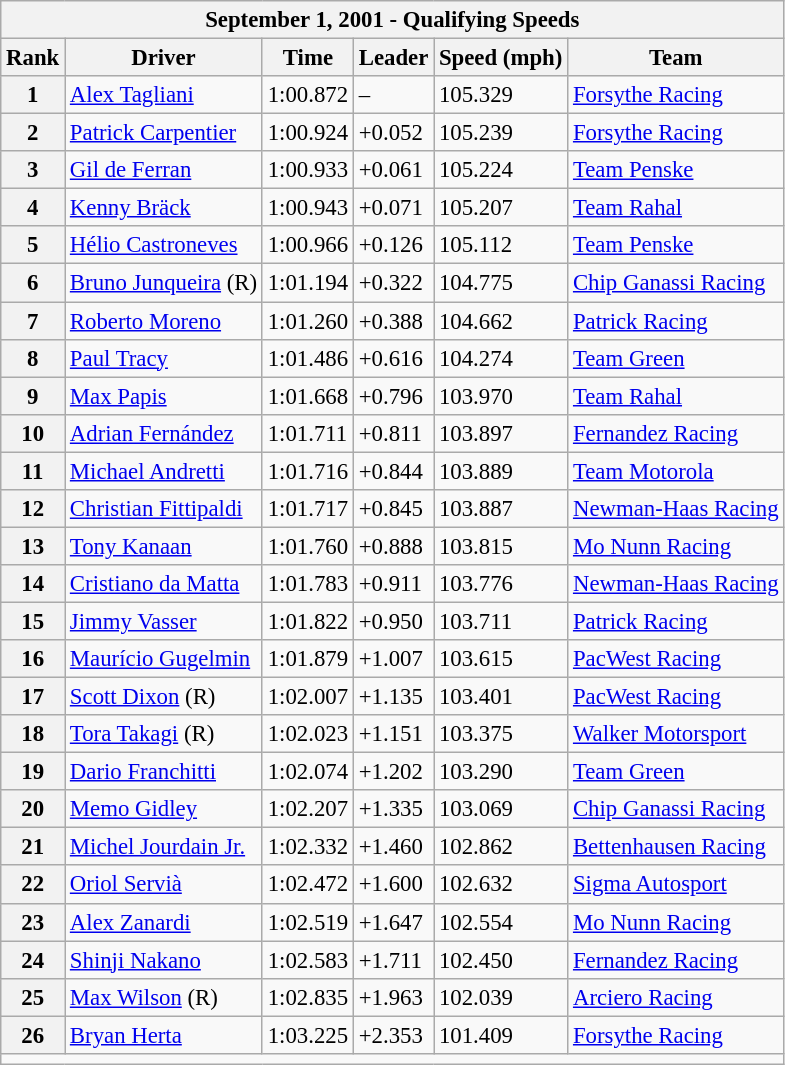<table class="wikitable" style="font-size:95%;">
<tr>
<th colspan=6>September 1, 2001 - Qualifying Speeds</th>
</tr>
<tr>
<th>Rank</th>
<th>Driver</th>
<th>Time</th>
<th>Leader</th>
<th>Speed (mph)</th>
<th>Team</th>
</tr>
<tr>
<th>1</th>
<td> <a href='#'>Alex Tagliani</a></td>
<td>1:00.872</td>
<td>–</td>
<td>105.329</td>
<td><a href='#'>Forsythe Racing</a></td>
</tr>
<tr>
<th>2</th>
<td> <a href='#'>Patrick Carpentier</a></td>
<td>1:00.924</td>
<td>+0.052</td>
<td>105.239</td>
<td><a href='#'>Forsythe Racing</a></td>
</tr>
<tr>
<th>3</th>
<td> <a href='#'>Gil de Ferran</a></td>
<td>1:00.933</td>
<td>+0.061</td>
<td>105.224</td>
<td><a href='#'>Team Penske</a></td>
</tr>
<tr>
<th>4</th>
<td> <a href='#'>Kenny Bräck</a></td>
<td>1:00.943</td>
<td>+0.071</td>
<td>105.207</td>
<td><a href='#'>Team Rahal</a></td>
</tr>
<tr>
<th>5</th>
<td> <a href='#'>Hélio Castroneves</a></td>
<td>1:00.966</td>
<td>+0.126</td>
<td>105.112</td>
<td><a href='#'>Team Penske</a></td>
</tr>
<tr>
<th>6</th>
<td> <a href='#'>Bruno Junqueira</a> (R)</td>
<td>1:01.194</td>
<td>+0.322</td>
<td>104.775</td>
<td><a href='#'>Chip Ganassi Racing</a></td>
</tr>
<tr>
<th>7</th>
<td> <a href='#'>Roberto Moreno</a></td>
<td>1:01.260</td>
<td>+0.388</td>
<td>104.662</td>
<td><a href='#'>Patrick Racing</a></td>
</tr>
<tr>
<th>8</th>
<td> <a href='#'>Paul Tracy</a></td>
<td>1:01.486</td>
<td>+0.616</td>
<td>104.274</td>
<td><a href='#'>Team Green</a></td>
</tr>
<tr>
<th>9</th>
<td> <a href='#'>Max Papis</a></td>
<td>1:01.668</td>
<td>+0.796</td>
<td>103.970</td>
<td><a href='#'>Team Rahal</a></td>
</tr>
<tr>
<th>10</th>
<td> <a href='#'>Adrian Fernández</a></td>
<td>1:01.711</td>
<td>+0.811</td>
<td>103.897</td>
<td><a href='#'>Fernandez Racing</a></td>
</tr>
<tr>
<th>11</th>
<td> <a href='#'>Michael Andretti</a></td>
<td>1:01.716</td>
<td>+0.844</td>
<td>103.889</td>
<td><a href='#'>Team Motorola</a></td>
</tr>
<tr>
<th>12</th>
<td> <a href='#'>Christian Fittipaldi</a></td>
<td>1:01.717</td>
<td>+0.845</td>
<td>103.887</td>
<td><a href='#'>Newman-Haas Racing</a></td>
</tr>
<tr>
<th>13</th>
<td> <a href='#'>Tony Kanaan</a></td>
<td>1:01.760</td>
<td>+0.888</td>
<td>103.815</td>
<td><a href='#'>Mo Nunn Racing</a></td>
</tr>
<tr>
<th>14</th>
<td> <a href='#'>Cristiano da Matta</a></td>
<td>1:01.783</td>
<td>+0.911</td>
<td>103.776</td>
<td><a href='#'>Newman-Haas Racing</a></td>
</tr>
<tr>
<th>15</th>
<td> <a href='#'>Jimmy Vasser</a></td>
<td>1:01.822</td>
<td>+0.950</td>
<td>103.711</td>
<td><a href='#'>Patrick Racing</a></td>
</tr>
<tr>
<th>16</th>
<td> <a href='#'>Maurício Gugelmin</a></td>
<td>1:01.879</td>
<td>+1.007</td>
<td>103.615</td>
<td><a href='#'>PacWest Racing</a></td>
</tr>
<tr>
<th>17</th>
<td> <a href='#'>Scott Dixon</a> (R)</td>
<td>1:02.007</td>
<td>+1.135</td>
<td>103.401</td>
<td><a href='#'>PacWest Racing</a></td>
</tr>
<tr>
<th>18</th>
<td> <a href='#'>Tora Takagi</a> (R)</td>
<td>1:02.023</td>
<td>+1.151</td>
<td>103.375</td>
<td><a href='#'>Walker Motorsport</a></td>
</tr>
<tr>
<th>19</th>
<td> <a href='#'>Dario Franchitti</a></td>
<td>1:02.074</td>
<td>+1.202</td>
<td>103.290</td>
<td><a href='#'>Team Green</a></td>
</tr>
<tr>
<th>20</th>
<td> <a href='#'>Memo Gidley</a></td>
<td>1:02.207</td>
<td>+1.335</td>
<td>103.069</td>
<td><a href='#'>Chip Ganassi Racing</a></td>
</tr>
<tr>
<th>21</th>
<td> <a href='#'>Michel Jourdain Jr.</a></td>
<td>1:02.332</td>
<td>+1.460</td>
<td>102.862</td>
<td><a href='#'>Bettenhausen Racing</a></td>
</tr>
<tr>
<th>22</th>
<td> <a href='#'>Oriol Servià</a></td>
<td>1:02.472</td>
<td>+1.600</td>
<td>102.632</td>
<td><a href='#'>Sigma Autosport</a></td>
</tr>
<tr>
<th>23</th>
<td> <a href='#'>Alex Zanardi</a></td>
<td>1:02.519</td>
<td>+1.647</td>
<td>102.554</td>
<td><a href='#'>Mo Nunn Racing</a></td>
</tr>
<tr>
<th>24</th>
<td> <a href='#'>Shinji Nakano</a></td>
<td>1:02.583</td>
<td>+1.711</td>
<td>102.450</td>
<td><a href='#'>Fernandez Racing</a></td>
</tr>
<tr>
<th>25</th>
<td> <a href='#'>Max Wilson</a> (R)</td>
<td>1:02.835</td>
<td>+1.963</td>
<td>102.039</td>
<td><a href='#'>Arciero Racing</a></td>
</tr>
<tr>
<th>26</th>
<td> <a href='#'>Bryan Herta</a></td>
<td>1:03.225</td>
<td>+2.353</td>
<td>101.409</td>
<td><a href='#'>Forsythe Racing</a></td>
</tr>
<tr>
<td colspan="6"></td>
</tr>
</table>
